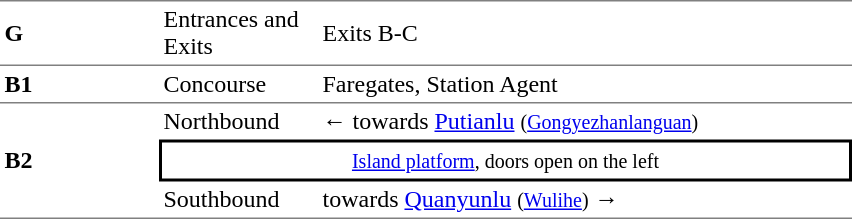<table cellspacing=0 cellpadding=3>
<tr>
<td style="border-top:solid 1px gray;border-bottom:solid 1px gray;" width=100><strong>G</strong></td>
<td style="border-top:solid 1px gray;border-bottom:solid 1px gray;" width=100>Entrances and Exits</td>
<td style="border-top:solid 1px gray;border-bottom:solid 1px gray;" width=350>Exits B-C</td>
</tr>
<tr>
<td style="border-bottom:solid 1px gray;"><strong>B1</strong></td>
<td style="border-bottom:solid 1px gray;">Concourse</td>
<td style="border-bottom:solid 1px gray;">Faregates, Station Agent</td>
</tr>
<tr>
<td style="border-bottom:solid 1px gray;" rowspan=3><strong>B2</strong></td>
<td>Northbound</td>
<td>←  towards <a href='#'>Putianlu</a> <small>(<a href='#'>Gongyezhanlanguan</a>)</small></td>
</tr>
<tr>
<td style="border-right:solid 2px black;border-left:solid 2px black;border-top:solid 2px black;border-bottom:solid 2px black;text-align:center;" colspan=2><small><a href='#'>Island platform</a>, doors open on the left</small></td>
</tr>
<tr>
<td style="border-bottom:solid 1px gray;">Southbound</td>
<td style="border-bottom:solid 1px gray;">  towards <a href='#'>Quanyunlu</a> <small>(<a href='#'>Wulihe</a>)</small> →</td>
</tr>
</table>
